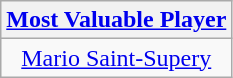<table class=wikitable style="text-align:center">
<tr>
<th><a href='#'>Most Valuable Player</a></th>
</tr>
<tr>
<td> <a href='#'>Mario Saint-Supery</a></td>
</tr>
</table>
